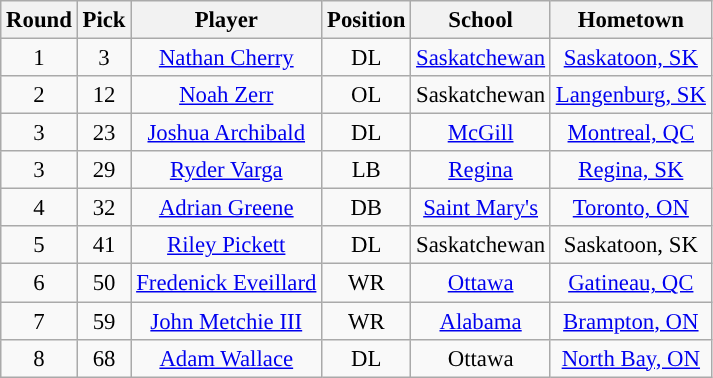<table class="wikitable" style="font-size: 95%;">
<tr>
<th scope="col">Round</th>
<th scope="col">Pick</th>
<th scope="col">Player</th>
<th scope="col">Position</th>
<th scope="col">School</th>
<th scope="col">Hometown</th>
</tr>
<tr align="center">
<td align=center>1</td>
<td>3</td>
<td><a href='#'>Nathan Cherry</a></td>
<td>DL</td>
<td><a href='#'>Saskatchewan</a></td>
<td><a href='#'>Saskatoon, SK</a></td>
</tr>
<tr align="center">
<td align=center>2</td>
<td>12</td>
<td><a href='#'>Noah Zerr</a></td>
<td>OL</td>
<td>Saskatchewan</td>
<td><a href='#'>Langenburg, SK</a></td>
</tr>
<tr align="center">
<td align=center>3</td>
<td>23</td>
<td><a href='#'>Joshua Archibald</a></td>
<td>DL</td>
<td><a href='#'>McGill</a></td>
<td><a href='#'>Montreal, QC</a></td>
</tr>
<tr align="center">
<td align=center>3</td>
<td>29</td>
<td><a href='#'>Ryder Varga</a></td>
<td>LB</td>
<td><a href='#'>Regina</a></td>
<td><a href='#'>Regina, SK</a></td>
</tr>
<tr align="center">
<td align=center>4</td>
<td>32</td>
<td><a href='#'>Adrian Greene</a></td>
<td>DB</td>
<td><a href='#'>Saint Mary's</a></td>
<td><a href='#'>Toronto, ON</a></td>
</tr>
<tr align="center">
<td align=center>5</td>
<td>41</td>
<td><a href='#'>Riley Pickett</a></td>
<td>DL</td>
<td>Saskatchewan</td>
<td>Saskatoon, SK</td>
</tr>
<tr align="center">
<td align=center>6</td>
<td>50</td>
<td><a href='#'>Fredenick Eveillard</a></td>
<td>WR</td>
<td><a href='#'>Ottawa</a></td>
<td><a href='#'>Gatineau, QC</a></td>
</tr>
<tr align="center">
<td align=center>7</td>
<td>59</td>
<td><a href='#'>John Metchie III</a></td>
<td>WR</td>
<td><a href='#'>Alabama</a></td>
<td><a href='#'>Brampton, ON</a></td>
</tr>
<tr align="center">
<td align=center>8</td>
<td>68</td>
<td><a href='#'>Adam Wallace</a></td>
<td>DL</td>
<td>Ottawa</td>
<td><a href='#'>North Bay, ON</a></td>
</tr>
</table>
